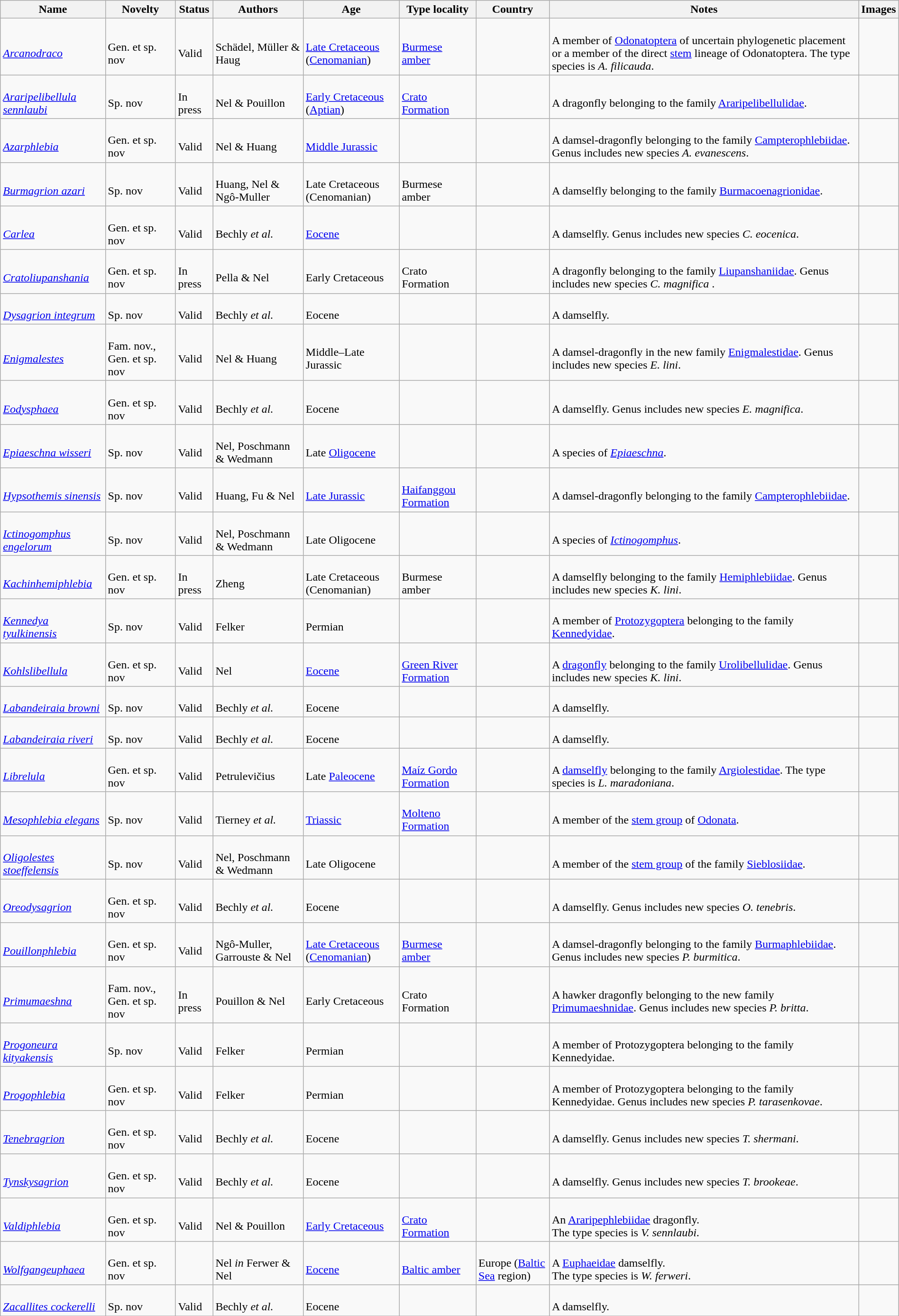<table class="wikitable sortable" align="center" width="100%">
<tr>
<th>Name</th>
<th>Novelty</th>
<th>Status</th>
<th>Authors</th>
<th>Age</th>
<th>Type locality</th>
<th>Country</th>
<th>Notes</th>
<th>Images</th>
</tr>
<tr>
<td><br><em><a href='#'>Arcanodraco</a></em></td>
<td><br>Gen. et sp. nov</td>
<td><br>Valid</td>
<td><br>Schädel, Müller & Haug</td>
<td><br><a href='#'>Late Cretaceous</a> (<a href='#'>Cenomanian</a>)</td>
<td><br><a href='#'>Burmese amber</a></td>
<td><br></td>
<td><br>A member of <a href='#'>Odonatoptera</a> of uncertain phylogenetic placement or a member of the direct <a href='#'>stem</a> lineage of Odonatoptera. The type species is <em>A. filicauda</em>.</td>
<td></td>
</tr>
<tr>
<td><br><em><a href='#'>Araripelibellula sennlaubi</a></em></td>
<td><br>Sp. nov</td>
<td><br>In press</td>
<td><br>Nel & Pouillon</td>
<td><br><a href='#'>Early Cretaceous</a> (<a href='#'>Aptian</a>)</td>
<td><br><a href='#'>Crato Formation</a></td>
<td><br></td>
<td><br>A dragonfly belonging to the family <a href='#'>Araripelibellulidae</a>.</td>
<td></td>
</tr>
<tr>
<td><br><em><a href='#'>Azarphlebia</a></em></td>
<td><br>Gen. et sp. nov</td>
<td><br>Valid</td>
<td><br>Nel & Huang</td>
<td><br><a href='#'>Middle Jurassic</a></td>
<td></td>
<td><br></td>
<td><br>A damsel-dragonfly belonging to the family <a href='#'>Campterophlebiidae</a>. Genus includes new species <em>A. evanescens</em>.</td>
<td></td>
</tr>
<tr>
<td><br><em><a href='#'>Burmagrion azari</a></em></td>
<td><br>Sp. nov</td>
<td><br>Valid</td>
<td><br>Huang, Nel & Ngô-Muller</td>
<td><br>Late Cretaceous (Cenomanian)</td>
<td><br>Burmese amber</td>
<td><br></td>
<td><br>A damselfly belonging to the family <a href='#'>Burmacoenagrionidae</a>.</td>
<td></td>
</tr>
<tr>
<td><br><em><a href='#'>Carlea</a></em></td>
<td><br>Gen. et sp. nov</td>
<td><br>Valid</td>
<td><br>Bechly <em>et al.</em></td>
<td><br><a href='#'>Eocene</a></td>
<td></td>
<td><br></td>
<td><br>A damselfly. Genus includes new species <em>C. eocenica</em>.</td>
<td></td>
</tr>
<tr>
<td><br><em><a href='#'>Cratoliupanshania</a></em></td>
<td><br>Gen. et sp. nov</td>
<td><br>In press</td>
<td><br>Pella & Nel</td>
<td><br>Early Cretaceous</td>
<td><br>Crato Formation</td>
<td><br></td>
<td><br>A dragonfly belonging to the family <a href='#'>Liupanshaniidae</a>. Genus includes new species <em>C. magnifica </em>.</td>
<td></td>
</tr>
<tr>
<td><br><em><a href='#'>Dysagrion integrum</a></em></td>
<td><br>Sp. nov</td>
<td><br>Valid</td>
<td><br>Bechly <em>et al.</em></td>
<td><br>Eocene</td>
<td></td>
<td><br></td>
<td><br>A damselfly.</td>
<td></td>
</tr>
<tr>
<td><br><em><a href='#'>Enigmalestes</a></em></td>
<td><br>Fam. nov., Gen. et sp. nov</td>
<td><br>Valid</td>
<td><br>Nel & Huang</td>
<td><br>Middle–Late Jurassic</td>
<td></td>
<td><br></td>
<td><br>A damsel-dragonfly in the new family <a href='#'>Enigmalestidae</a>. Genus includes new species <em>E. lini</em>.</td>
<td></td>
</tr>
<tr>
<td><br><em><a href='#'>Eodysphaea</a></em></td>
<td><br>Gen. et sp. nov</td>
<td><br>Valid</td>
<td><br>Bechly <em>et al.</em></td>
<td><br>Eocene</td>
<td></td>
<td><br></td>
<td><br>A damselfly. Genus includes new species <em>E. magnifica</em>.</td>
<td></td>
</tr>
<tr>
<td><br><em><a href='#'>Epiaeschna wisseri</a></em></td>
<td><br>Sp. nov</td>
<td><br>Valid</td>
<td><br>Nel, Poschmann & Wedmann</td>
<td><br>Late <a href='#'>Oligocene</a></td>
<td></td>
<td><br></td>
<td><br>A species of <em><a href='#'>Epiaeschna</a></em>.</td>
<td></td>
</tr>
<tr>
<td><br><em><a href='#'>Hypsothemis sinensis</a></em></td>
<td><br>Sp. nov</td>
<td><br>Valid</td>
<td><br>Huang, Fu & Nel</td>
<td><br><a href='#'>Late Jurassic</a></td>
<td><br><a href='#'>Haifanggou Formation</a></td>
<td><br></td>
<td><br>A damsel-dragonfly belonging to the family <a href='#'>Campterophlebiidae</a>.</td>
<td></td>
</tr>
<tr>
<td><br><em><a href='#'>Ictinogomphus engelorum</a></em></td>
<td><br>Sp. nov</td>
<td><br>Valid</td>
<td><br>Nel, Poschmann & Wedmann</td>
<td><br>Late Oligocene</td>
<td></td>
<td><br></td>
<td><br>A species of <em><a href='#'>Ictinogomphus</a></em>.</td>
<td></td>
</tr>
<tr>
<td><br><em><a href='#'>Kachinhemiphlebia</a></em></td>
<td><br>Gen. et sp. nov</td>
<td><br>In press</td>
<td><br>Zheng</td>
<td><br>Late Cretaceous (Cenomanian)</td>
<td><br>Burmese amber</td>
<td><br></td>
<td><br>A damselfly belonging to the family <a href='#'>Hemiphlebiidae</a>. Genus includes new species <em>K. lini</em>.</td>
<td></td>
</tr>
<tr>
<td><br><em><a href='#'>Kennedya tyulkinensis</a></em></td>
<td><br>Sp. nov</td>
<td><br>Valid</td>
<td><br>Felker</td>
<td><br>Permian</td>
<td></td>
<td><br></td>
<td><br>A member of <a href='#'>Protozygoptera</a> belonging to the family <a href='#'>Kennedyidae</a>.</td>
<td></td>
</tr>
<tr>
<td><br><em><a href='#'>Kohlslibellula</a></em></td>
<td><br>Gen. et sp. nov</td>
<td><br>Valid</td>
<td><br>Nel</td>
<td><br><a href='#'>Eocene</a></td>
<td><br><a href='#'>Green River Formation</a></td>
<td><br></td>
<td><br>A <a href='#'>dragonfly</a> belonging to the family <a href='#'>Urolibellulidae</a>. Genus includes new species <em>K. lini</em>.</td>
<td></td>
</tr>
<tr>
<td><br><em><a href='#'>Labandeiraia browni</a></em></td>
<td><br>Sp. nov</td>
<td><br>Valid</td>
<td><br>Bechly <em>et al.</em></td>
<td><br>Eocene</td>
<td></td>
<td><br></td>
<td><br>A damselfly.</td>
<td></td>
</tr>
<tr>
<td><br><em><a href='#'>Labandeiraia riveri</a></em></td>
<td><br>Sp. nov</td>
<td><br>Valid</td>
<td><br>Bechly <em>et al.</em></td>
<td><br>Eocene</td>
<td></td>
<td><br></td>
<td><br>A damselfly.</td>
<td></td>
</tr>
<tr>
<td><br><em><a href='#'>Librelula</a></em></td>
<td><br>Gen. et sp. nov</td>
<td><br>Valid</td>
<td><br>Petrulevičius</td>
<td><br>Late <a href='#'>Paleocene</a></td>
<td><br><a href='#'>Maíz Gordo Formation</a></td>
<td><br></td>
<td><br>A <a href='#'>damselfly</a> belonging to the family <a href='#'>Argiolestidae</a>. The type species is <em>L. maradoniana</em>.</td>
<td></td>
</tr>
<tr>
<td><br><em><a href='#'>Mesophlebia elegans</a></em></td>
<td><br>Sp. nov</td>
<td><br>Valid</td>
<td><br>Tierney <em>et al.</em></td>
<td><br><a href='#'>Triassic</a></td>
<td><br><a href='#'>Molteno Formation</a></td>
<td><br></td>
<td><br>A member of the <a href='#'>stem group</a> of <a href='#'>Odonata</a>.</td>
<td></td>
</tr>
<tr>
<td><br><em><a href='#'>Oligolestes stoeffelensis</a></em></td>
<td><br>Sp. nov</td>
<td><br>Valid</td>
<td><br>Nel, Poschmann & Wedmann</td>
<td><br>Late Oligocene</td>
<td></td>
<td><br></td>
<td><br>A member of the <a href='#'>stem group</a> of the family <a href='#'>Sieblosiidae</a>.</td>
<td></td>
</tr>
<tr>
<td><br><em><a href='#'>Oreodysagrion</a></em></td>
<td><br>Gen. et sp. nov</td>
<td><br>Valid</td>
<td><br>Bechly <em>et al.</em></td>
<td><br>Eocene</td>
<td></td>
<td><br></td>
<td><br>A damselfly. Genus includes new species <em>O. tenebris</em>.</td>
<td></td>
</tr>
<tr>
<td><br><em><a href='#'>Pouillonphlebia</a></em></td>
<td><br>Gen. et sp. nov</td>
<td><br>Valid</td>
<td><br>Ngô-Muller, Garrouste & Nel</td>
<td><br><a href='#'>Late Cretaceous</a> (<a href='#'>Cenomanian</a>)</td>
<td><br><a href='#'>Burmese amber</a></td>
<td><br></td>
<td><br>A damsel-dragonfly belonging to the family <a href='#'>Burmaphlebiidae</a>. Genus includes new species <em>P. burmitica</em>.</td>
<td></td>
</tr>
<tr>
<td><br><em><a href='#'>Primumaeshna</a></em></td>
<td><br>Fam. nov., Gen. et sp. nov</td>
<td><br>In press</td>
<td><br>Pouillon & Nel</td>
<td><br>Early Cretaceous</td>
<td><br>Crato Formation</td>
<td><br></td>
<td><br>A hawker dragonfly belonging to the new family <a href='#'>Primumaeshnidae</a>. Genus includes new species <em>P. britta</em>.</td>
<td></td>
</tr>
<tr>
<td><br><em><a href='#'>Progoneura kityakensis</a></em></td>
<td><br>Sp. nov</td>
<td><br>Valid</td>
<td><br>Felker</td>
<td><br>Permian</td>
<td></td>
<td><br></td>
<td><br>A member of Protozygoptera belonging to the family Kennedyidae.</td>
<td></td>
</tr>
<tr>
<td><br><em><a href='#'>Progophlebia</a></em></td>
<td><br>Gen. et sp. nov</td>
<td><br>Valid</td>
<td><br>Felker</td>
<td><br>Permian</td>
<td></td>
<td><br></td>
<td><br>A member of Protozygoptera belonging to the family Kennedyidae. Genus includes new species <em>P. tarasenkovae</em>.</td>
<td></td>
</tr>
<tr>
<td><br><em><a href='#'>Tenebragrion</a></em></td>
<td><br>Gen. et sp. nov</td>
<td><br>Valid</td>
<td><br>Bechly <em>et al.</em></td>
<td><br>Eocene</td>
<td></td>
<td><br></td>
<td><br>A damselfly. Genus includes new species <em>T. shermani</em>.</td>
<td></td>
</tr>
<tr>
<td><br><em><a href='#'>Tynskysagrion</a></em></td>
<td><br>Gen. et sp. nov</td>
<td><br>Valid</td>
<td><br>Bechly <em>et al.</em></td>
<td><br>Eocene</td>
<td></td>
<td><br></td>
<td><br>A damselfly. Genus includes new species <em>T. brookeae</em>.</td>
<td></td>
</tr>
<tr>
<td><br><em><a href='#'>Valdiphlebia</a></em></td>
<td><br>Gen. et sp. nov</td>
<td><br>Valid</td>
<td><br>Nel & Pouillon</td>
<td><br><a href='#'>Early Cretaceous</a></td>
<td><br><a href='#'>Crato Formation</a></td>
<td><br></td>
<td><br>An <a href='#'>Araripephlebiidae</a> dragonfly.<br> The type species is <em>V. sennlaubi</em>.</td>
<td></td>
</tr>
<tr>
<td><br><em><a href='#'>Wolfgangeuphaea</a></em></td>
<td><br>Gen. et sp. nov</td>
<td></td>
<td><br>Nel <em>in</em> Ferwer & Nel</td>
<td><br><a href='#'>Eocene</a></td>
<td><br><a href='#'>Baltic amber</a></td>
<td><br>Europe (<a href='#'>Baltic Sea</a> region)</td>
<td><br>A <a href='#'>Euphaeidae</a> damselfly.<br> The type species is <em>W. ferweri</em>.</td>
<td></td>
</tr>
<tr>
<td><br><em><a href='#'>Zacallites cockerelli</a></em></td>
<td><br>Sp. nov</td>
<td><br>Valid</td>
<td><br>Bechly <em>et al.</em></td>
<td><br>Eocene</td>
<td></td>
<td><br></td>
<td><br>A damselfly.</td>
<td></td>
</tr>
<tr>
</tr>
</table>
